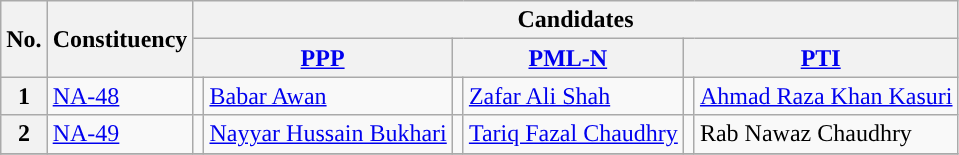<table class="wikitable sortable">
<tr>
<th rowspan="2">No.</th>
<th rowspan="2">Constituency</th>
<th colspan="6">Candidates</th>
</tr>
<tr>
<th colspan="2"><a href='#'>PPP</a></th>
<th colspan="2"><a href='#'>PML-N</a></th>
<th colspan="2"><a href='#'>PTI</a></th>
</tr>
<tr>
<th>1</th>
<td><a href='#'>NA-48</a></td>
<td style="color:inherit;background:"></td>
<td><a href='#'>Babar Awan</a></td>
<td style="color:inherit;background:"></td>
<td><a href='#'>Zafar Ali Shah</a></td>
<td style="color:inherit;background:"></td>
<td><a href='#'>Ahmad Raza Khan Kasuri</a></td>
</tr>
<tr>
<th>2</th>
<td><a href='#'>NA-49</a></td>
<td style="color:inherit;background:"></td>
<td><a href='#'>Nayyar Hussain Bukhari</a></td>
<td style="color:inherit;background:"></td>
<td><a href='#'>Tariq Fazal Chaudhry</a></td>
<td style="color:inherit;background:"></td>
<td>Rab Nawaz Chaudhry</td>
</tr>
<tr>
</tr>
</table>
